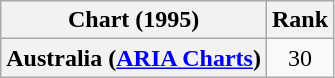<table class="wikitable sortable plainrowheaders" style="text-align:center">
<tr>
<th scope="col">Chart (1995)</th>
<th scope="col">Rank</th>
</tr>
<tr>
<th scope="row">Australia (<a href='#'>ARIA Charts</a>)</th>
<td>30</td>
</tr>
</table>
